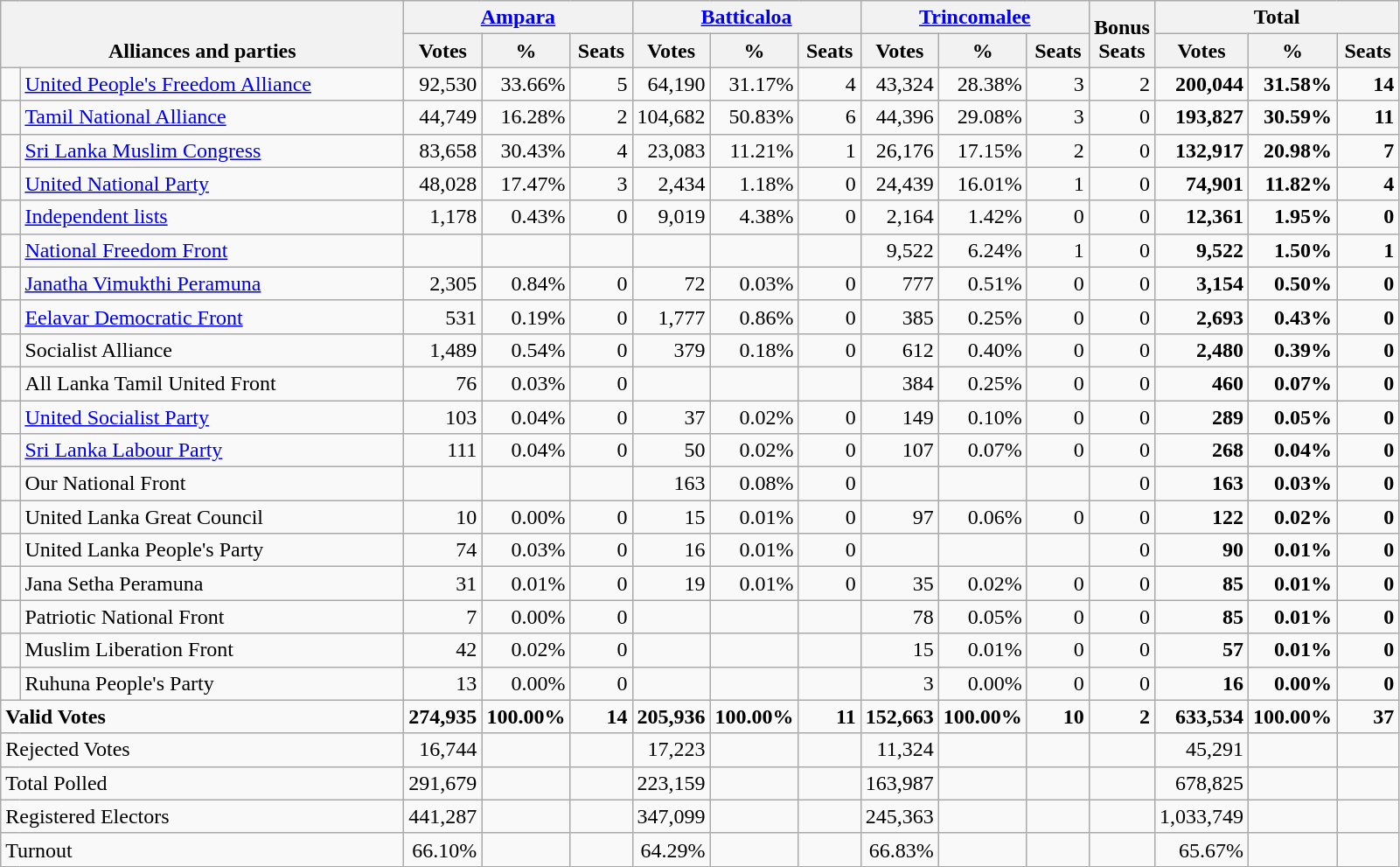<table class="wikitable" border="1" style="text-align:right;">
<tr>
<th valign=bottom rowspan=2 colspan=2 width="300">Alliances and parties</th>
<th colspan=3><a href='#'>Ampara</a></th>
<th colspan=3><a href='#'>Batticaloa</a></th>
<th colspan=3><a href='#'>Trincomalee</a></th>
<th valign=bottom rowspan=2 width="40">Bonus<br>Seats</th>
<th colspan=3>Total</th>
</tr>
<tr>
<th align=center valign=bottom width="50">Votes</th>
<th align=center valign=bottom width="50">%</th>
<th align=center valign=bottom width="40">Seats</th>
<th align=center valign=bottom width="50">Votes</th>
<th align=center valign=bottom width="50">%</th>
<th align=center valign=bottom width="40">Seats</th>
<th align=center valign=bottom width="50">Votes</th>
<th align=center valign=bottom width="50">%</th>
<th align=center valign=bottom width="40">Seats</th>
<th align=center valign=bottom width="50">Votes</th>
<th align=center valign=bottom width="50">%</th>
<th align=center valign=bottom width="40">Seats</th>
</tr>
<tr>
<td bgcolor=> </td>
<td align=left><a href='#'>United People's Freedom Alliance</a></td>
<td>92,530</td>
<td>33.66%</td>
<td>5</td>
<td>64,190</td>
<td>31.17%</td>
<td>4</td>
<td>43,324</td>
<td>28.38%</td>
<td>3</td>
<td>2</td>
<td><strong>200,044</strong></td>
<td><strong>31.58%</strong></td>
<td><strong>14</strong></td>
</tr>
<tr>
<td bgcolor=> </td>
<td align=left><a href='#'>Tamil National Alliance</a></td>
<td>44,749</td>
<td>16.28%</td>
<td>2</td>
<td>104,682</td>
<td>50.83%</td>
<td>6</td>
<td>44,396</td>
<td>29.08%</td>
<td>3</td>
<td>0</td>
<td><strong>193,827</strong></td>
<td><strong>30.59%</strong></td>
<td><strong>11</strong></td>
</tr>
<tr>
<td bgcolor=> </td>
<td align=left><a href='#'>Sri Lanka Muslim Congress</a></td>
<td>83,658</td>
<td>30.43%</td>
<td>4</td>
<td>23,083</td>
<td>11.21%</td>
<td>1</td>
<td>26,176</td>
<td>17.15%</td>
<td>2</td>
<td>0</td>
<td><strong>132,917</strong></td>
<td><strong>20.98%</strong></td>
<td><strong>7</strong></td>
</tr>
<tr>
<td bgcolor=> </td>
<td align=left><a href='#'>United National Party</a></td>
<td>48,028</td>
<td>17.47%</td>
<td>3</td>
<td>2,434</td>
<td>1.18%</td>
<td>0</td>
<td>24,439</td>
<td>16.01%</td>
<td>1</td>
<td>0</td>
<td><strong>74,901</strong></td>
<td><strong>11.82%</strong></td>
<td><strong>4</strong></td>
</tr>
<tr>
<td></td>
<td align=left><a href='#'>Independent lists</a></td>
<td>1,178</td>
<td>0.43%</td>
<td>0</td>
<td>9,019</td>
<td>4.38%</td>
<td>0</td>
<td>2,164</td>
<td>1.42%</td>
<td>0</td>
<td>0</td>
<td><strong>12,361</strong></td>
<td><strong>1.95%</strong></td>
<td><strong>0</strong></td>
</tr>
<tr>
<td></td>
<td align=left><a href='#'>National Freedom Front</a></td>
<td></td>
<td></td>
<td></td>
<td></td>
<td></td>
<td></td>
<td>9,522</td>
<td>6.24%</td>
<td>1</td>
<td>0</td>
<td><strong>9,522</strong></td>
<td><strong>1.50%</strong></td>
<td><strong>1</strong></td>
</tr>
<tr>
<td bgcolor=> </td>
<td align=left><a href='#'>Janatha Vimukthi Peramuna</a></td>
<td>2,305</td>
<td>0.84%</td>
<td>0</td>
<td>72</td>
<td>0.03%</td>
<td>0</td>
<td>777</td>
<td>0.51%</td>
<td>0</td>
<td>0</td>
<td><strong>3,154</strong></td>
<td><strong>0.50%</strong></td>
<td><strong>0</strong></td>
</tr>
<tr>
<td bgcolor=> </td>
<td align=left><a href='#'>Eelavar Democratic Front</a></td>
<td>531</td>
<td>0.19%</td>
<td>0</td>
<td>1,777</td>
<td>0.86%</td>
<td>0</td>
<td>385</td>
<td>0.25%</td>
<td>0</td>
<td>0</td>
<td><strong>2,693</strong></td>
<td><strong>0.43%</strong></td>
<td><strong>0</strong></td>
</tr>
<tr>
<td></td>
<td align=left>Socialist Alliance</td>
<td>1,489</td>
<td>0.54%</td>
<td>0</td>
<td>379</td>
<td>0.18%</td>
<td>0</td>
<td>612</td>
<td>0.40%</td>
<td>0</td>
<td>0</td>
<td><strong>2,480</strong></td>
<td><strong>0.39%</strong></td>
<td><strong>0</strong></td>
</tr>
<tr>
<td></td>
<td align=left>All Lanka Tamil United Front</td>
<td>76</td>
<td>0.03%</td>
<td>0</td>
<td></td>
<td></td>
<td></td>
<td>384</td>
<td>0.25%</td>
<td>0</td>
<td>0</td>
<td><strong>460</strong></td>
<td><strong>0.07%</strong></td>
<td><strong>0</strong></td>
</tr>
<tr>
<td></td>
<td align=left><a href='#'>United Socialist Party</a></td>
<td>103</td>
<td>0.04%</td>
<td>0</td>
<td>37</td>
<td>0.02%</td>
<td>0</td>
<td>149</td>
<td>0.10%</td>
<td>0</td>
<td>0</td>
<td><strong>289</strong></td>
<td><strong>0.05%</strong></td>
<td><strong>0</strong></td>
</tr>
<tr>
<td></td>
<td align=left><a href='#'>Sri Lanka Labour Party</a></td>
<td>111</td>
<td>0.04%</td>
<td>0</td>
<td>50</td>
<td>0.02%</td>
<td>0</td>
<td>107</td>
<td>0.07%</td>
<td>0</td>
<td>0</td>
<td><strong>268</strong></td>
<td><strong>0.04%</strong></td>
<td><strong>0</strong></td>
</tr>
<tr>
<td></td>
<td align=left>Our National Front</td>
<td></td>
<td></td>
<td></td>
<td>163</td>
<td>0.08%</td>
<td>0</td>
<td></td>
<td></td>
<td></td>
<td>0</td>
<td><strong>163</strong></td>
<td><strong>0.03%</strong></td>
<td><strong>0</strong></td>
</tr>
<tr>
<td></td>
<td align=left>United Lanka Great Council</td>
<td>10</td>
<td>0.00%</td>
<td>0</td>
<td>15</td>
<td>0.01%</td>
<td>0</td>
<td>97</td>
<td>0.06%</td>
<td>0</td>
<td>0</td>
<td><strong>122</strong></td>
<td><strong>0.02%</strong></td>
<td><strong>0</strong></td>
</tr>
<tr>
<td></td>
<td align=left>United Lanka People's Party</td>
<td>74</td>
<td>0.03%</td>
<td>0</td>
<td>16</td>
<td>0.01%</td>
<td>0</td>
<td></td>
<td></td>
<td></td>
<td>0</td>
<td><strong>90</strong></td>
<td><strong>0.01%</strong></td>
<td><strong>0</strong></td>
</tr>
<tr>
<td></td>
<td align=left>Jana Setha Peramuna</td>
<td>31</td>
<td>0.01%</td>
<td>0</td>
<td>19</td>
<td>0.01%</td>
<td>0</td>
<td>35</td>
<td>0.02%</td>
<td>0</td>
<td>0</td>
<td><strong>85</strong></td>
<td><strong>0.01%</strong></td>
<td><strong>0</strong></td>
</tr>
<tr>
<td></td>
<td align=left>Patriotic National Front</td>
<td>7</td>
<td>0.00%</td>
<td>0</td>
<td></td>
<td></td>
<td></td>
<td>78</td>
<td>0.05%</td>
<td>0</td>
<td>0</td>
<td><strong>85</strong></td>
<td><strong>0.01%</strong></td>
<td><strong>0</strong></td>
</tr>
<tr>
<td></td>
<td align=left>Muslim Liberation Front</td>
<td>42</td>
<td>0.02%</td>
<td>0</td>
<td></td>
<td></td>
<td></td>
<td>15</td>
<td>0.01%</td>
<td>0</td>
<td>0</td>
<td><strong>57</strong></td>
<td><strong>0.01%</strong></td>
<td><strong>0</strong></td>
</tr>
<tr>
<td></td>
<td align=left>Ruhuna People's Party</td>
<td>13</td>
<td>0.00%</td>
<td>0</td>
<td></td>
<td></td>
<td></td>
<td>3</td>
<td>0.00%</td>
<td>0</td>
<td>0</td>
<td><strong>16</strong></td>
<td><strong>0.00%</strong></td>
<td><strong>0</strong></td>
</tr>
<tr>
<td colspan=2 align=left><strong>Valid Votes</strong></td>
<td><strong>274,935</strong></td>
<td><strong>100.00%</strong></td>
<td><strong>14</strong></td>
<td><strong>205,936</strong></td>
<td><strong>100.00%</strong></td>
<td><strong>11</strong></td>
<td><strong>152,663</strong></td>
<td><strong>100.00%</strong></td>
<td><strong>10</strong></td>
<td><strong>2</strong></td>
<td><strong>633,534</strong></td>
<td><strong>100.00%</strong></td>
<td><strong>37</strong></td>
</tr>
<tr>
<td colspan=2 align=left>Rejected Votes</td>
<td>16,744</td>
<td></td>
<td></td>
<td>17,223</td>
<td></td>
<td></td>
<td>11,324</td>
<td></td>
<td></td>
<td></td>
<td>45,291</td>
<td></td>
<td></td>
</tr>
<tr>
<td colspan=2 align=left>Total Polled</td>
<td>291,679</td>
<td></td>
<td></td>
<td>223,159</td>
<td></td>
<td></td>
<td>163,987</td>
<td></td>
<td></td>
<td></td>
<td>678,825</td>
<td></td>
<td></td>
</tr>
<tr>
<td colspan=2 align=left>Registered Electors</td>
<td>441,287</td>
<td></td>
<td></td>
<td>347,099</td>
<td></td>
<td></td>
<td>245,363</td>
<td></td>
<td></td>
<td></td>
<td>1,033,749</td>
<td></td>
<td></td>
</tr>
<tr>
<td colspan=2 align=left>Turnout</td>
<td>66.10%</td>
<td></td>
<td></td>
<td>64.29%</td>
<td></td>
<td></td>
<td>66.83%</td>
<td></td>
<td></td>
<td></td>
<td>65.67%</td>
<td></td>
<td></td>
</tr>
</table>
